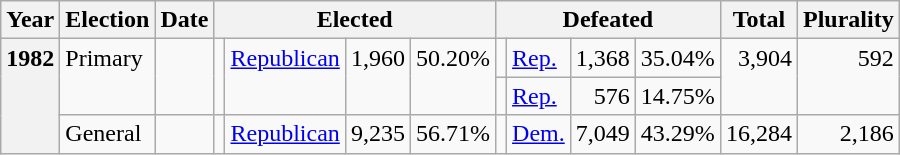<table class=wikitable>
<tr>
<th>Year</th>
<th>Election</th>
<th>Date</th>
<th ! colspan="4">Elected</th>
<th ! colspan="4">Defeated</th>
<th>Total</th>
<th>Plurality</th>
</tr>
<tr>
<th rowspan="3" valign="top">1982</th>
<td rowspan="2" valign="top">Primary</td>
<td rowspan="2" valign="top"></td>
<td rowspan="2" valign="top"></td>
<td rowspan="2" valign="top" ><a href='#'>Republican</a></td>
<td rowspan="2" valign="top" align="right">1,960</td>
<td rowspan="2" valign="top" align="right">50.20%</td>
<td valign="top"></td>
<td valign="top" ><a href='#'>Rep.</a></td>
<td valign="top" align="right">1,368</td>
<td valign="top" align="right">35.04%</td>
<td rowspan="2" valign="top" align="right">3,904</td>
<td rowspan="2" valign="top" align="right">592</td>
</tr>
<tr>
<td valign="top"></td>
<td valign="top" ><a href='#'>Rep.</a></td>
<td valign="top" align="right">576</td>
<td valign="top" align="right">14.75%</td>
</tr>
<tr>
<td valign="top">General</td>
<td valign="top"></td>
<td valign="top"></td>
<td valign="top" ><a href='#'>Republican</a></td>
<td valign="top" align="right">9,235</td>
<td valign="top" align="right">56.71%</td>
<td valign="top"></td>
<td valign="top" ><a href='#'>Dem.</a></td>
<td valign="top" align="right">7,049</td>
<td valign="top" align="right">43.29%</td>
<td valign="top" align="right">16,284</td>
<td valign="top" align="right">2,186</td>
</tr>
</table>
